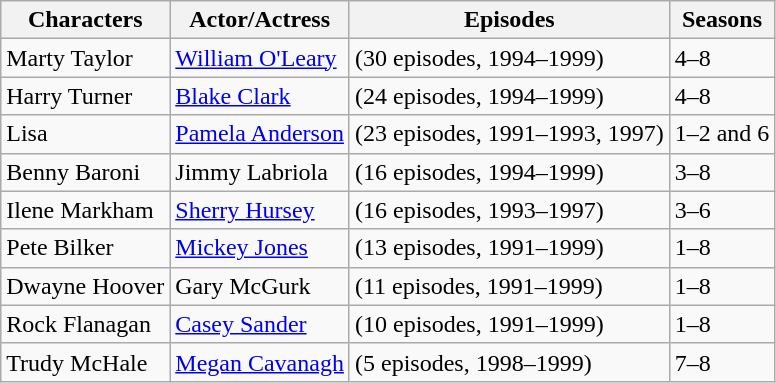<table class="wikitable">
<tr>
<th>Characters</th>
<th>Actor/Actress</th>
<th>Episodes</th>
<th>Seasons</th>
</tr>
<tr>
<td>Marty Taylor</td>
<td><a href='#'>William O'Leary</a></td>
<td>(30 episodes, 1994–1999)</td>
<td>4–8</td>
</tr>
<tr>
<td>Harry Turner</td>
<td><a href='#'>Blake Clark</a></td>
<td>(24 episodes, 1994–1999)</td>
<td>4–8</td>
</tr>
<tr>
<td>Lisa</td>
<td><a href='#'>Pamela Anderson</a></td>
<td>(23 episodes, 1991–1993, 1997)</td>
<td>1–2 and 6</td>
</tr>
<tr>
<td>Benny Baroni</td>
<td>Jimmy Labriola</td>
<td>(16 episodes, 1994–1999)</td>
<td>3–8</td>
</tr>
<tr>
<td>Ilene Markham</td>
<td><a href='#'>Sherry Hursey</a></td>
<td>(16 episodes, 1993–1997)</td>
<td>3–6</td>
</tr>
<tr>
<td>Pete Bilker</td>
<td><a href='#'>Mickey Jones</a></td>
<td>(13 episodes, 1991–1999)</td>
<td>1–8</td>
</tr>
<tr>
<td>Dwayne Hoover</td>
<td>Gary McGurk</td>
<td>(11 episodes, 1991–1999)</td>
<td>1–8</td>
</tr>
<tr>
<td>Rock Flanagan</td>
<td><a href='#'>Casey Sander</a></td>
<td>(10 episodes, 1991–1999)</td>
<td>1–8</td>
</tr>
<tr>
<td>Trudy McHale</td>
<td><a href='#'>Megan Cavanagh</a></td>
<td>(5 episodes, 1998–1999)</td>
<td>7–8</td>
</tr>
</table>
